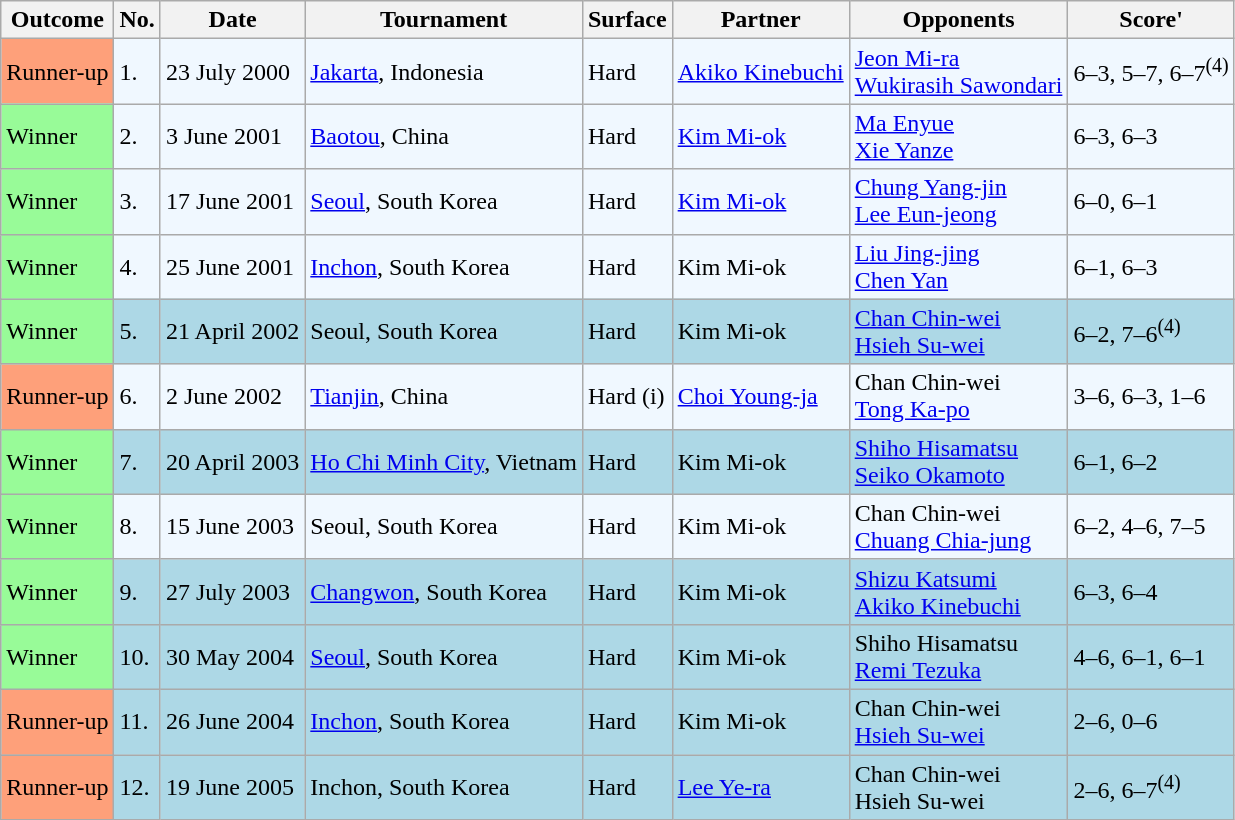<table class="wikitable">
<tr>
<th>Outcome</th>
<th>No.</th>
<th>Date</th>
<th>Tournament</th>
<th>Surface</th>
<th>Partner</th>
<th>Opponents</th>
<th>Score'</th>
</tr>
<tr style="background:#f0f8ff;">
<td bgcolor=FEA07A>Runner-up</td>
<td>1.</td>
<td>23 July 2000</td>
<td><a href='#'>Jakarta</a>, Indonesia</td>
<td>Hard</td>
<td> <a href='#'>Akiko Kinebuchi</a></td>
<td> <a href='#'>Jeon Mi-ra</a> <br>  <a href='#'>Wukirasih Sawondari</a></td>
<td>6–3, 5–7, 6–7<sup>(4)</sup></td>
</tr>
<tr style="background:#f0f8ff;">
<td bgcolor=#98fb98>Winner</td>
<td>2.</td>
<td>3 June 2001</td>
<td><a href='#'>Baotou</a>, China</td>
<td>Hard</td>
<td> <a href='#'>Kim Mi-ok</a></td>
<td> <a href='#'>Ma Enyue</a> <br>  <a href='#'>Xie Yanze</a></td>
<td>6–3, 6–3</td>
</tr>
<tr style="background:#f0f8ff;">
<td bgcolor=#98fb98>Winner</td>
<td>3.</td>
<td>17 June 2001</td>
<td><a href='#'>Seoul</a>, South Korea</td>
<td>Hard</td>
<td> <a href='#'>Kim Mi-ok</a></td>
<td> <a href='#'>Chung Yang-jin</a> <br>  <a href='#'>Lee Eun-jeong</a></td>
<td>6–0, 6–1</td>
</tr>
<tr style="background:#f0f8ff;">
<td bgcolor=#98fb98>Winner</td>
<td>4.</td>
<td>25 June 2001</td>
<td><a href='#'>Inchon</a>, South Korea</td>
<td>Hard</td>
<td> Kim Mi-ok</td>
<td> <a href='#'>Liu Jing-jing</a> <br>  <a href='#'>Chen Yan</a></td>
<td>6–1, 6–3</td>
</tr>
<tr bgcolor="lightblue">
<td bgcolor=#98fb98>Winner</td>
<td>5.</td>
<td>21 April 2002</td>
<td>Seoul, South Korea</td>
<td>Hard</td>
<td> Kim Mi-ok</td>
<td> <a href='#'>Chan Chin-wei</a> <br>  <a href='#'>Hsieh Su-wei</a></td>
<td>6–2, 7–6<sup>(4)</sup></td>
</tr>
<tr style="background:#f0f8ff;">
<td bgcolor=FEA07A>Runner-up</td>
<td>6.</td>
<td>2 June 2002</td>
<td><a href='#'>Tianjin</a>, China</td>
<td>Hard (i)</td>
<td> <a href='#'>Choi Young-ja</a></td>
<td> Chan Chin-wei <br>  <a href='#'>Tong Ka-po</a></td>
<td>3–6, 6–3, 1–6</td>
</tr>
<tr bgcolor="lightblue">
<td bgcolor=#98fb98>Winner</td>
<td>7.</td>
<td>20 April 2003</td>
<td><a href='#'>Ho Chi Minh City</a>, Vietnam</td>
<td>Hard</td>
<td> Kim Mi-ok</td>
<td> <a href='#'>Shiho Hisamatsu</a> <br>  <a href='#'>Seiko Okamoto</a></td>
<td>6–1, 6–2</td>
</tr>
<tr style="background:#f0f8ff;">
<td bgcolor=#98fb98>Winner</td>
<td>8.</td>
<td>15 June 2003</td>
<td>Seoul, South Korea</td>
<td>Hard</td>
<td> Kim Mi-ok</td>
<td> Chan Chin-wei <br>  <a href='#'>Chuang Chia-jung</a></td>
<td>6–2, 4–6, 7–5</td>
</tr>
<tr bgcolor="lightblue">
<td bgcolor=#98fb98>Winner</td>
<td>9.</td>
<td>27 July 2003</td>
<td><a href='#'>Changwon</a>, South Korea</td>
<td>Hard</td>
<td> Kim Mi-ok</td>
<td> <a href='#'>Shizu Katsumi</a> <br>  <a href='#'>Akiko Kinebuchi</a></td>
<td>6–3, 6–4</td>
</tr>
<tr bgcolor="lightblue">
<td bgcolor=#98fb98>Winner</td>
<td>10.</td>
<td>30 May 2004</td>
<td><a href='#'>Seoul</a>, South Korea</td>
<td>Hard</td>
<td> Kim Mi-ok</td>
<td> Shiho Hisamatsu <br>  <a href='#'>Remi Tezuka</a></td>
<td>4–6, 6–1, 6–1</td>
</tr>
<tr bgcolor="lightblue">
<td bgcolor=FEA07A>Runner-up</td>
<td>11.</td>
<td>26 June 2004</td>
<td><a href='#'>Inchon</a>, South Korea</td>
<td>Hard</td>
<td> Kim Mi-ok</td>
<td> Chan Chin-wei <br>  <a href='#'>Hsieh Su-wei</a></td>
<td>2–6, 0–6</td>
</tr>
<tr bgcolor="lightblue">
<td bgcolor=FEA07A>Runner-up</td>
<td>12.</td>
<td>19 June 2005</td>
<td>Inchon, South Korea</td>
<td>Hard</td>
<td> <a href='#'>Lee Ye-ra</a></td>
<td> Chan Chin-wei <br>  Hsieh Su-wei</td>
<td>2–6, 6–7<sup>(4)</sup></td>
</tr>
</table>
